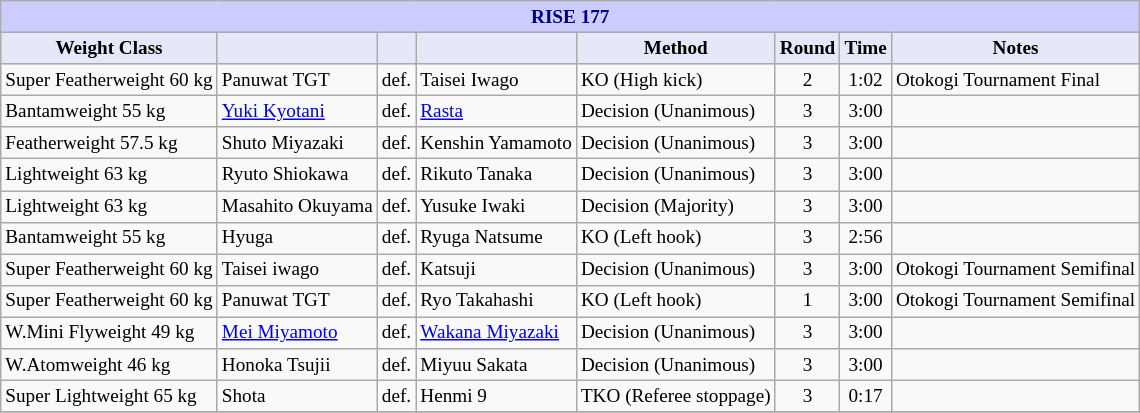<table class="wikitable" style="font-size: 80%;">
<tr>
<th colspan="8" style="background-color: #ccf; color: #000080; text-align: center;"><strong>RISE 177</strong></th>
</tr>
<tr>
<th colspan="1" style="background-color: #E6E8FA; color: #000000; text-align: center;">Weight Class</th>
<th colspan="1" style="background-color: #E6E8FA; color: #000000; text-align: center;"></th>
<th colspan="1" style="background-color: #E6E8FA; color: #000000; text-align: center;"></th>
<th colspan="1" style="background-color: #E6E8FA; color: #000000; text-align: center;"></th>
<th colspan="1" style="background-color: #E6E8FA; color: #000000; text-align: center;">Method</th>
<th colspan="1" style="background-color: #E6E8FA; color: #000000; text-align: center;">Round</th>
<th colspan="1" style="background-color: #E6E8FA; color: #000000; text-align: center;">Time</th>
<th colspan="1" style="background-color: #E6E8FA; color: #000000; text-align: center;">Notes</th>
</tr>
<tr>
<td>Super Featherweight 60 kg</td>
<td> Panuwat TGT</td>
<td align="center">def.</td>
<td> Taisei Iwago</td>
<td>KO (High kick)</td>
<td align="center">2</td>
<td align="center">1:02</td>
<td>Otokogi Tournament Final</td>
</tr>
<tr>
<td>Bantamweight 55 kg</td>
<td> <a href='#'>Yuki Kyotani</a></td>
<td align="center">def.</td>
<td> <a href='#'>Rasta</a></td>
<td>Decision (Unanimous)</td>
<td align="center">3</td>
<td align="center">3:00</td>
<td></td>
</tr>
<tr>
<td>Featherweight 57.5 kg</td>
<td> Shuto Miyazaki</td>
<td align="center">def.</td>
<td> Kenshin Yamamoto</td>
<td>Decision (Unanimous)</td>
<td align="center">3</td>
<td align="center">3:00</td>
<td></td>
</tr>
<tr>
<td>Lightweight 63 kg</td>
<td> Ryuto Shiokawa</td>
<td align="center">def.</td>
<td> Rikuto Tanaka</td>
<td>Decision (Unanimous)</td>
<td align="center">3</td>
<td align="center">3:00</td>
<td></td>
</tr>
<tr>
<td>Lightweight 63 kg</td>
<td> Masahito Okuyama</td>
<td align="center">def.</td>
<td> Yusuke Iwaki</td>
<td>Decision (Majority)</td>
<td align="center">3</td>
<td align="center">3:00</td>
<td></td>
</tr>
<tr>
<td>Bantamweight 55 kg</td>
<td> Hyuga</td>
<td align="center">def.</td>
<td> Ryuga Natsume</td>
<td>KO (Left hook)</td>
<td align="center">3</td>
<td align="center">2:56</td>
<td></td>
</tr>
<tr>
<td>Super Featherweight 60 kg</td>
<td> Taisei iwago</td>
<td align="center">def.</td>
<td> Katsuji</td>
<td>Decision (Unanimous)</td>
<td align="center">3</td>
<td align="center">3:00</td>
<td>Otokogi Tournament Semifinal</td>
</tr>
<tr>
<td>Super Featherweight 60 kg</td>
<td> Panuwat TGT</td>
<td align="center">def.</td>
<td> Ryo Takahashi</td>
<td>KO (Left hook)</td>
<td align="center">1</td>
<td align="center">3:00</td>
<td>Otokogi Tournament Semifinal</td>
</tr>
<tr>
<td>W.Mini Flyweight 49 kg</td>
<td> <a href='#'>Mei Miyamoto</a></td>
<td align="center">def.</td>
<td> <a href='#'>Wakana Miyazaki</a></td>
<td>Decision (Unanimous)</td>
<td align="center">3</td>
<td align="center">3:00</td>
<td></td>
</tr>
<tr>
<td>W.Atomweight 46 kg</td>
<td> Honoka Tsujii</td>
<td align="center">def.</td>
<td> Miyuu Sakata</td>
<td>Decision (Unanimous)</td>
<td align="center">3</td>
<td align="center">3:00</td>
<td></td>
</tr>
<tr>
<td>Super Lightweight 65 kg</td>
<td> Shota</td>
<td align="center">def.</td>
<td> Henmi 9</td>
<td>TKO (Referee stoppage)</td>
<td align="center">3</td>
<td align="center">0:17</td>
<td></td>
</tr>
<tr>
</tr>
</table>
